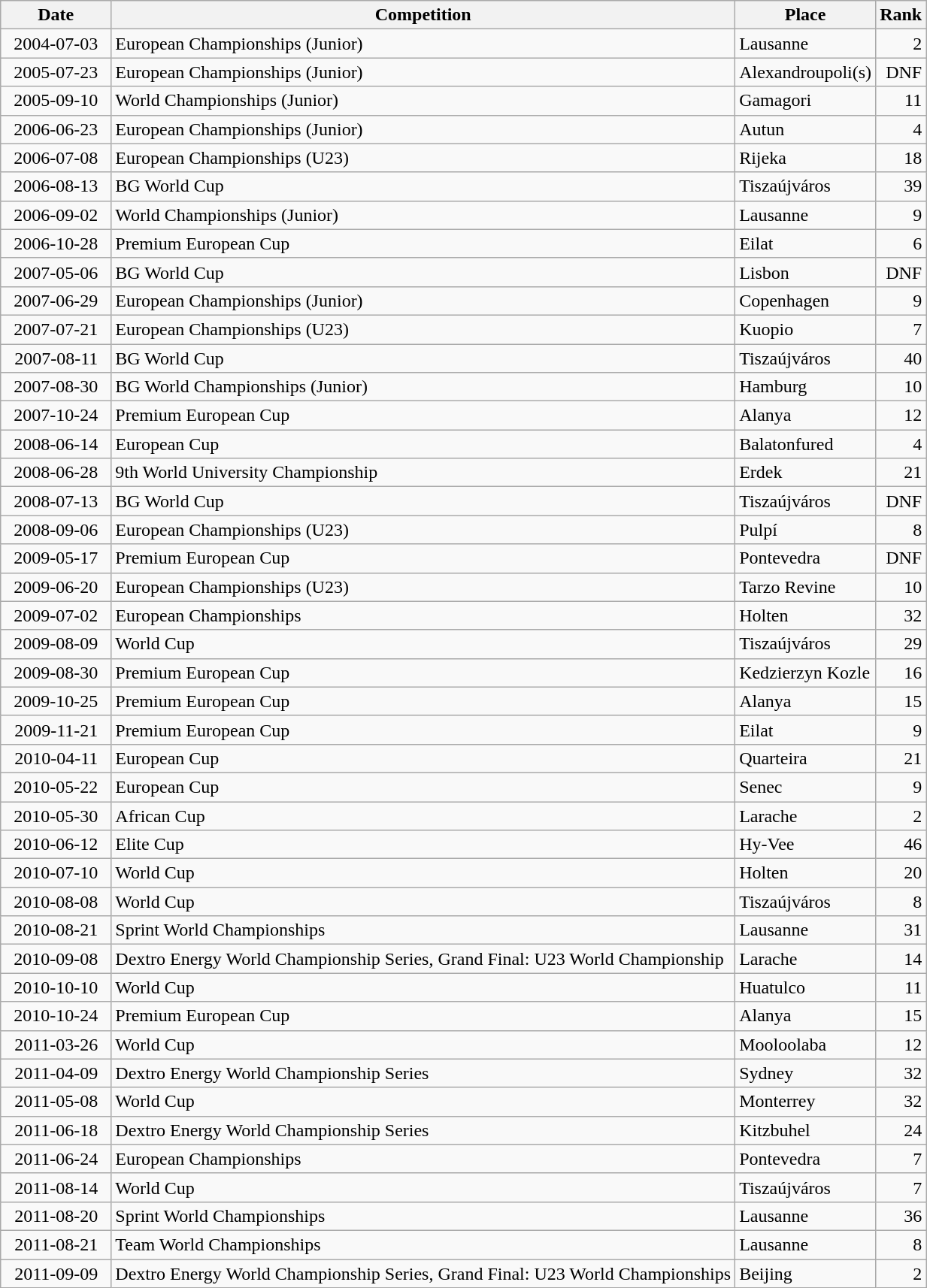<table class="wikitable sortable">
<tr>
<th>Date</th>
<th>Competition</th>
<th>Place</th>
<th>Rank</th>
</tr>
<tr>
<td style="text-align:right">  2004-07-03  </td>
<td>European Championships (Junior)</td>
<td>Lausanne</td>
<td style="text-align:right">2</td>
</tr>
<tr>
<td style="text-align:right">  2005-07-23  </td>
<td>European Championships (Junior)</td>
<td>Alexandroupoli(s)</td>
<td style="text-align:right">DNF</td>
</tr>
<tr>
<td style="text-align:right">  2005-09-10  </td>
<td>World Championships (Junior)</td>
<td>Gamagori</td>
<td style="text-align:right">11</td>
</tr>
<tr>
<td style="text-align:right">  2006-06-23  </td>
<td>European Championships (Junior)</td>
<td>Autun</td>
<td style="text-align:right">4</td>
</tr>
<tr>
<td style="text-align:right">  2006-07-08  </td>
<td>European Championships (U23)</td>
<td>Rijeka</td>
<td style="text-align:right">18</td>
</tr>
<tr>
<td style="text-align:right">  2006-08-13  </td>
<td>BG World Cup</td>
<td>Tiszaújváros</td>
<td style="text-align:right">39</td>
</tr>
<tr>
<td style="text-align:right">  2006-09-02  </td>
<td>World Championships (Junior)</td>
<td>Lausanne</td>
<td style="text-align:right">9</td>
</tr>
<tr>
<td style="text-align:right">  2006-10-28  </td>
<td>Premium European Cup</td>
<td>Eilat</td>
<td style="text-align:right">6</td>
</tr>
<tr>
<td style="text-align:right">  2007-05-06  </td>
<td>BG World Cup</td>
<td>Lisbon</td>
<td style="text-align:right">DNF</td>
</tr>
<tr>
<td style="text-align:right">  2007-06-29  </td>
<td>European Championships (Junior)</td>
<td>Copenhagen</td>
<td style="text-align:right">9</td>
</tr>
<tr>
<td style="text-align:right">  2007-07-21  </td>
<td>European Championships (U23)</td>
<td>Kuopio</td>
<td style="text-align:right">7</td>
</tr>
<tr>
<td style="text-align:right">  2007-08-11  </td>
<td>BG World Cup</td>
<td>Tiszaújváros</td>
<td style="text-align:right">40</td>
</tr>
<tr>
<td style="text-align:right">  2007-08-30  </td>
<td>BG World Championships (Junior)</td>
<td>Hamburg</td>
<td style="text-align:right">10</td>
</tr>
<tr>
<td style="text-align:right">  2007-10-24  </td>
<td>Premium European Cup</td>
<td>Alanya</td>
<td style="text-align:right">12</td>
</tr>
<tr>
<td style="text-align:right">  2008-06-14  </td>
<td>European Cup</td>
<td>Balatonfured</td>
<td style="text-align:right">4</td>
</tr>
<tr>
<td style="text-align:right">  2008-06-28  </td>
<td>9th World University Championship</td>
<td>Erdek</td>
<td style="text-align:right">21</td>
</tr>
<tr>
<td style="text-align:right">  2008-07-13  </td>
<td>BG World Cup</td>
<td>Tiszaújváros</td>
<td style="text-align:right">DNF</td>
</tr>
<tr>
<td style="text-align:right">  2008-09-06  </td>
<td>European Championships (U23)</td>
<td>Pulpí</td>
<td style="text-align:right">8</td>
</tr>
<tr>
<td style="text-align:right">  2009-05-17  </td>
<td>Premium European Cup</td>
<td>Pontevedra</td>
<td style="text-align:right">DNF</td>
</tr>
<tr>
<td style="text-align:right">  2009-06-20  </td>
<td>European Championships (U23)</td>
<td>Tarzo Revine</td>
<td style="text-align:right">10</td>
</tr>
<tr>
<td style="text-align:right">  2009-07-02  </td>
<td>European Championships</td>
<td>Holten</td>
<td style="text-align:right">32</td>
</tr>
<tr>
<td style="text-align:right">  2009-08-09  </td>
<td>World Cup</td>
<td>Tiszaújváros</td>
<td style="text-align:right">29</td>
</tr>
<tr>
<td style="text-align:right">  2009-08-30  </td>
<td>Premium European Cup</td>
<td>Kedzierzyn Kozle</td>
<td style="text-align:right">16</td>
</tr>
<tr>
<td style="text-align:right">  2009-10-25  </td>
<td>Premium European Cup</td>
<td>Alanya</td>
<td style="text-align:right">15</td>
</tr>
<tr>
<td style="text-align:right">  2009-11-21  </td>
<td>Premium European Cup</td>
<td>Eilat</td>
<td style="text-align:right">9</td>
</tr>
<tr>
<td style="text-align:right">  2010-04-11  </td>
<td>European Cup</td>
<td>Quarteira</td>
<td style="text-align:right">21</td>
</tr>
<tr>
<td style="text-align:right">  2010-05-22  </td>
<td>European Cup</td>
<td>Senec</td>
<td style="text-align:right">9</td>
</tr>
<tr>
<td style="text-align:right">  2010-05-30  </td>
<td>African Cup</td>
<td>Larache</td>
<td style="text-align:right">2</td>
</tr>
<tr>
<td style="text-align:right">  2010-06-12  </td>
<td>Elite Cup</td>
<td>Hy-Vee</td>
<td style="text-align:right">46</td>
</tr>
<tr>
<td style="text-align:right">  2010-07-10  </td>
<td>World Cup</td>
<td>Holten</td>
<td style="text-align:right">20</td>
</tr>
<tr>
<td style="text-align:right">  2010-08-08  </td>
<td>World Cup</td>
<td>Tiszaújváros</td>
<td style="text-align:right">8</td>
</tr>
<tr>
<td style="text-align:right">  2010-08-21  </td>
<td>Sprint World Championships</td>
<td>Lausanne</td>
<td style="text-align:right">31</td>
</tr>
<tr>
<td style="text-align:right">  2010-09-08  </td>
<td>Dextro Energy World Championship Series, Grand Final: U23 World Championship</td>
<td>Larache</td>
<td style="text-align:right">14</td>
</tr>
<tr>
<td style="text-align:right">  2010-10-10  </td>
<td>World Cup</td>
<td>Huatulco</td>
<td style="text-align:right">11</td>
</tr>
<tr>
<td style="text-align:right">  2010-10-24  </td>
<td>Premium European Cup</td>
<td>Alanya</td>
<td style="text-align:right">15</td>
</tr>
<tr>
<td style="text-align:right">  2011-03-26  </td>
<td>World Cup</td>
<td>Mooloolaba</td>
<td style="text-align:right">12</td>
</tr>
<tr>
<td style="text-align:right">  2011-04-09  </td>
<td>Dextro Energy World Championship Series</td>
<td>Sydney</td>
<td style="text-align:right">32</td>
</tr>
<tr>
<td style="text-align:right">  2011-05-08  </td>
<td>World Cup</td>
<td>Monterrey</td>
<td style="text-align:right">32</td>
</tr>
<tr>
<td style="text-align:right">  2011-06-18  </td>
<td>Dextro Energy World Championship Series</td>
<td>Kitzbuhel</td>
<td style="text-align:right">24</td>
</tr>
<tr>
<td style="text-align:right">  2011-06-24  </td>
<td>European Championships</td>
<td>Pontevedra</td>
<td style="text-align:right">7</td>
</tr>
<tr>
<td style="text-align:right">  2011-08-14  </td>
<td>World Cup</td>
<td>Tiszaújváros</td>
<td style="text-align:right">7</td>
</tr>
<tr>
<td style="text-align:right">  2011-08-20  </td>
<td>Sprint World Championships</td>
<td>Lausanne</td>
<td style="text-align:right">36</td>
</tr>
<tr>
<td style="text-align:right">  2011-08-21  </td>
<td>Team World Championships</td>
<td>Lausanne</td>
<td style="text-align:right">8</td>
</tr>
<tr>
<td style="text-align:right">  2011-09-09  </td>
<td>Dextro Energy World Championship Series, Grand Final: U23 World Championships</td>
<td>Beijing</td>
<td style="text-align:right">2</td>
</tr>
</table>
